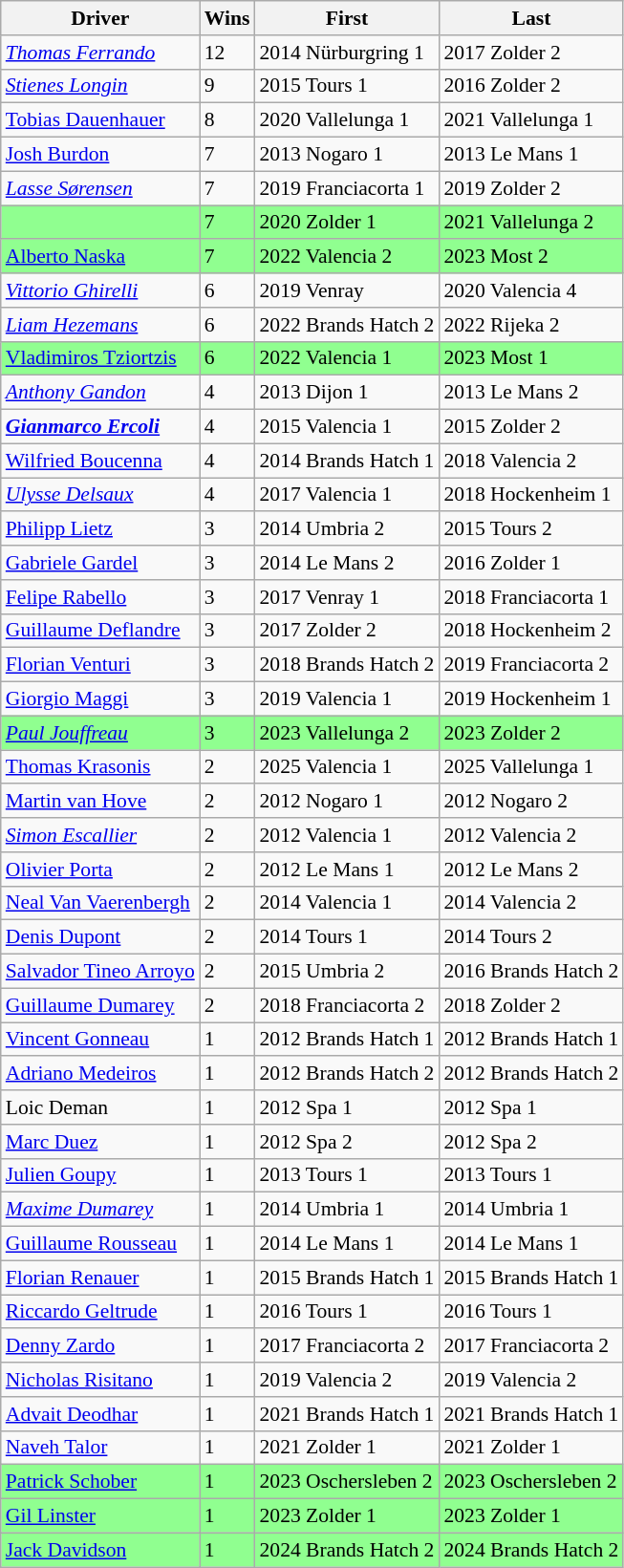<table class="sortable plainrowheaders wikitable" style="font-size:90%">
<tr>
<th>Driver</th>
<th>Wins</th>
<th>First</th>
<th>Last</th>
</tr>
<tr>
<td> <em><a href='#'>Thomas Ferrando</a></em></td>
<td>12</td>
<td>2014 Nürburgring 1</td>
<td>2017 Zolder 2</td>
</tr>
<tr>
<td> <em><a href='#'>Stienes Longin</a></em></td>
<td>9</td>
<td>2015 Tours 1</td>
<td>2016 Zolder 2</td>
</tr>
<tr>
<td> <a href='#'>Tobias Dauenhauer</a></td>
<td>8</td>
<td>2020 Vallelunga 1</td>
<td>2021 Vallelunga 1</td>
</tr>
<tr>
<td> <a href='#'>Josh Burdon</a></td>
<td>7</td>
<td>2013 Nogaro 1</td>
<td>2013 Le Mans 1</td>
</tr>
<tr>
<td> <em><a href='#'>Lasse Sørensen</a></em></td>
<td>7</td>
<td>2019 Franciacorta 1</td>
<td>2019 Zolder 2</td>
</tr>
<tr style="background:#90ff90;">
<td> <em></em></td>
<td>7</td>
<td>2020 Zolder 1</td>
<td>2021 Vallelunga 2</td>
</tr>
<tr style="background:#90ff90;">
<td> <a href='#'>Alberto Naska</a></td>
<td>7</td>
<td>2022 Valencia 2</td>
<td>2023 Most 2</td>
</tr>
<tr>
<td> <em><a href='#'>Vittorio Ghirelli</a></em></td>
<td>6</td>
<td>2019 Venray</td>
<td>2020 Valencia 4</td>
</tr>
<tr>
<td> <em><a href='#'>Liam Hezemans</a></em></td>
<td>6</td>
<td>2022 Brands Hatch 2</td>
<td>2022 Rijeka 2</td>
</tr>
<tr style="background:#90ff90;">
<td> <a href='#'>Vladimiros Tziortzis</a></td>
<td>6</td>
<td>2022 Valencia 1</td>
<td>2023 Most 1</td>
</tr>
<tr>
<td> <em><a href='#'>Anthony Gandon</a></em></td>
<td>4</td>
<td>2013 Dijon 1</td>
<td>2013 Le Mans 2</td>
</tr>
<tr>
<td> <strong><em><a href='#'>Gianmarco Ercoli</a></em></strong></td>
<td>4</td>
<td>2015 Valencia 1</td>
<td>2015 Zolder 2</td>
</tr>
<tr>
<td> <a href='#'>Wilfried Boucenna</a></td>
<td>4</td>
<td>2014 Brands Hatch 1</td>
<td>2018 Valencia 2</td>
</tr>
<tr>
<td> <em><a href='#'>Ulysse Delsaux</a></em></td>
<td>4</td>
<td>2017 Valencia 1</td>
<td>2018 Hockenheim 1</td>
</tr>
<tr>
<td> <a href='#'>Philipp Lietz</a></td>
<td>3</td>
<td>2014 Umbria 2</td>
<td>2015 Tours 2</td>
</tr>
<tr>
<td> <a href='#'>Gabriele Gardel</a></td>
<td>3</td>
<td>2014 Le Mans 2</td>
<td>2016 Zolder 1</td>
</tr>
<tr>
<td> <a href='#'>Felipe Rabello</a></td>
<td>3</td>
<td>2017 Venray 1</td>
<td>2018 Franciacorta 1</td>
</tr>
<tr>
<td> <a href='#'>Guillaume Deflandre</a></td>
<td>3</td>
<td>2017 Zolder 2</td>
<td>2018 Hockenheim 2</td>
</tr>
<tr>
<td> <a href='#'>Florian Venturi</a></td>
<td>3</td>
<td>2018 Brands Hatch 2</td>
<td>2019 Franciacorta 2</td>
</tr>
<tr>
<td> <a href='#'>Giorgio Maggi</a></td>
<td>3</td>
<td>2019 Valencia 1</td>
<td>2019 Hockenheim 1</td>
</tr>
<tr style="background:#90ff90;">
<td> <em><a href='#'>Paul Jouffreau</a></em></td>
<td>3</td>
<td>2023 Vallelunga 2</td>
<td>2023 Zolder 2</td>
</tr>
<tr>
<td> <a href='#'>Thomas Krasonis</a></td>
<td>2</td>
<td>2025 Valencia 1</td>
<td>2025 Vallelunga 1</td>
</tr>
<tr>
<td> <a href='#'>Martin van Hove</a></td>
<td>2</td>
<td>2012 Nogaro 1</td>
<td>2012 Nogaro 2</td>
</tr>
<tr>
<td> <em><a href='#'>Simon Escallier</a></em></td>
<td>2</td>
<td>2012 Valencia 1</td>
<td>2012 Valencia 2</td>
</tr>
<tr>
<td> <a href='#'>Olivier Porta</a></td>
<td>2</td>
<td>2012 Le Mans 1</td>
<td>2012 Le Mans 2</td>
</tr>
<tr>
<td> <a href='#'>Neal Van Vaerenbergh</a></td>
<td>2</td>
<td>2014 Valencia 1</td>
<td>2014 Valencia 2</td>
</tr>
<tr>
<td> <a href='#'>Denis Dupont</a></td>
<td>2</td>
<td>2014 Tours 1</td>
<td>2014 Tours 2</td>
</tr>
<tr>
<td> <a href='#'>Salvador Tineo Arroyo</a></td>
<td>2</td>
<td>2015 Umbria 2</td>
<td>2016 Brands Hatch 2</td>
</tr>
<tr>
<td> <a href='#'>Guillaume Dumarey</a></td>
<td>2</td>
<td>2018 Franciacorta 2</td>
<td>2018 Zolder 2</td>
</tr>
<tr>
<td> <a href='#'>Vincent Gonneau</a></td>
<td>1</td>
<td>2012 Brands Hatch 1</td>
<td>2012 Brands Hatch 1</td>
</tr>
<tr>
<td> <a href='#'>Adriano Medeiros</a></td>
<td>1</td>
<td>2012 Brands Hatch 2</td>
<td>2012 Brands Hatch 2</td>
</tr>
<tr>
<td> Loic Deman</td>
<td>1</td>
<td>2012 Spa 1</td>
<td>2012 Spa 1</td>
</tr>
<tr>
<td> <a href='#'>Marc Duez</a></td>
<td>1</td>
<td>2012 Spa 2</td>
<td>2012 Spa 2</td>
</tr>
<tr>
<td> <a href='#'>Julien Goupy</a></td>
<td>1</td>
<td>2013 Tours 1</td>
<td>2013 Tours 1</td>
</tr>
<tr>
<td> <em><a href='#'>Maxime Dumarey</a></em></td>
<td>1</td>
<td>2014 Umbria 1</td>
<td>2014 Umbria 1</td>
</tr>
<tr>
<td> <a href='#'>Guillaume Rousseau</a></td>
<td>1</td>
<td>2014 Le Mans 1</td>
<td>2014 Le Mans 1</td>
</tr>
<tr>
<td> <a href='#'>Florian Renauer</a></td>
<td>1</td>
<td>2015 Brands Hatch 1</td>
<td>2015 Brands Hatch 1</td>
</tr>
<tr>
<td> <a href='#'>Riccardo Geltrude</a></td>
<td>1</td>
<td>2016 Tours 1</td>
<td>2016 Tours 1</td>
</tr>
<tr>
<td> <a href='#'>Denny Zardo</a></td>
<td>1</td>
<td>2017 Franciacorta 2</td>
<td>2017 Franciacorta 2</td>
</tr>
<tr>
<td> <a href='#'>Nicholas Risitano</a></td>
<td>1</td>
<td>2019 Valencia 2</td>
<td>2019 Valencia 2</td>
</tr>
<tr>
<td> <a href='#'>Advait Deodhar</a></td>
<td>1</td>
<td>2021 Brands Hatch 1</td>
<td>2021 Brands Hatch 1</td>
</tr>
<tr>
<td> <a href='#'>Naveh Talor</a></td>
<td>1</td>
<td>2021 Zolder 1</td>
<td>2021 Zolder 1</td>
</tr>
<tr style="background:#90ff90;">
<td> <a href='#'>Patrick Schober</a></td>
<td>1</td>
<td>2023 Oschersleben 2</td>
<td>2023 Oschersleben 2</td>
</tr>
<tr style="background:#90ff90;">
<td> <a href='#'>Gil Linster</a></td>
<td>1</td>
<td>2023 Zolder 1</td>
<td>2023 Zolder 1</td>
</tr>
<tr style="background:#90ff90;">
<td> <a href='#'>Jack Davidson</a></td>
<td>1</td>
<td>2024 Brands Hatch 2</td>
<td>2024 Brands Hatch 2</td>
</tr>
</table>
